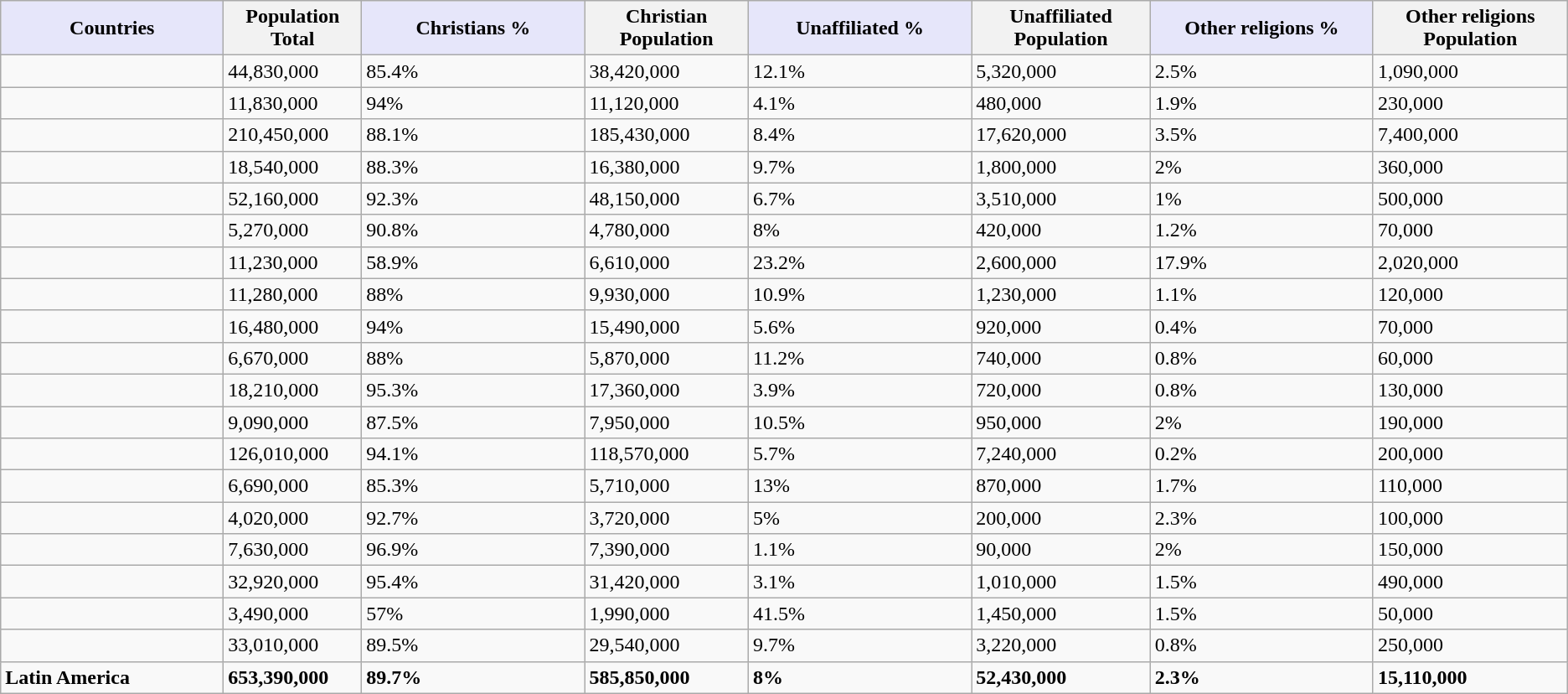<table class="wikitable sortable">
<tr>
<th width="170 px" style="background:Lavender; color:Black">Countries</th>
<th>Population Total</th>
<th width="170 px" style="background:Lavender; color:Black">Christians %</th>
<th>Christian Population</th>
<th width="170 px" style="background:Lavender; color:Black">Unaffiliated %</th>
<th>Unaffiliated Population</th>
<th width="170 px" style="background:Lavender; color:Black">Other religions %</th>
<th>Other religions Population</th>
</tr>
<tr>
<td></td>
<td>44,830,000</td>
<td>85.4%</td>
<td>38,420,000</td>
<td>12.1%</td>
<td>5,320,000</td>
<td>2.5%</td>
<td>1,090,000</td>
</tr>
<tr>
<td></td>
<td>11,830,000</td>
<td>94%</td>
<td>11,120,000</td>
<td>4.1%</td>
<td>480,000</td>
<td>1.9%</td>
<td>230,000</td>
</tr>
<tr>
<td></td>
<td>210,450,000</td>
<td>88.1%</td>
<td>185,430,000</td>
<td>8.4%</td>
<td>17,620,000</td>
<td>3.5%</td>
<td>7,400,000</td>
</tr>
<tr>
<td></td>
<td>18,540,000</td>
<td>88.3%</td>
<td>16,380,000</td>
<td>9.7%</td>
<td>1,800,000</td>
<td>2%</td>
<td>360,000</td>
</tr>
<tr>
<td></td>
<td>52,160,000</td>
<td>92.3%</td>
<td>48,150,000</td>
<td>6.7%</td>
<td>3,510,000</td>
<td>1%</td>
<td>500,000</td>
</tr>
<tr>
<td></td>
<td>5,270,000</td>
<td>90.8%</td>
<td>4,780,000</td>
<td>8%</td>
<td>420,000</td>
<td>1.2%</td>
<td>70,000</td>
</tr>
<tr>
<td></td>
<td>11,230,000</td>
<td>58.9%</td>
<td>6,610,000</td>
<td>23.2%</td>
<td>2,600,000</td>
<td>17.9%</td>
<td>2,020,000</td>
</tr>
<tr>
<td></td>
<td>11,280,000</td>
<td>88%</td>
<td>9,930,000</td>
<td>10.9%</td>
<td>1,230,000</td>
<td>1.1%</td>
<td>120,000</td>
</tr>
<tr>
<td></td>
<td>16,480,000</td>
<td>94%</td>
<td>15,490,000</td>
<td>5.6%</td>
<td>920,000</td>
<td>0.4%</td>
<td>70,000</td>
</tr>
<tr>
<td></td>
<td>6,670,000</td>
<td>88%</td>
<td>5,870,000</td>
<td>11.2%</td>
<td>740,000</td>
<td>0.8%</td>
<td>60,000</td>
</tr>
<tr>
<td></td>
<td>18,210,000</td>
<td>95.3%</td>
<td>17,360,000</td>
<td>3.9%</td>
<td>720,000</td>
<td>0.8%</td>
<td>130,000</td>
</tr>
<tr>
<td></td>
<td>9,090,000</td>
<td>87.5%</td>
<td>7,950,000</td>
<td>10.5%</td>
<td>950,000</td>
<td>2%</td>
<td>190,000</td>
</tr>
<tr>
<td></td>
<td>126,010,000</td>
<td>94.1%</td>
<td>118,570,000</td>
<td>5.7%</td>
<td>7,240,000</td>
<td>0.2%</td>
<td>200,000</td>
</tr>
<tr>
<td></td>
<td>6,690,000</td>
<td>85.3%</td>
<td>5,710,000</td>
<td>13%</td>
<td>870,000</td>
<td>1.7%</td>
<td>110,000</td>
</tr>
<tr>
<td></td>
<td>4,020,000</td>
<td>92.7%</td>
<td>3,720,000</td>
<td>5%</td>
<td>200,000</td>
<td>2.3%</td>
<td>100,000</td>
</tr>
<tr>
<td></td>
<td>7,630,000</td>
<td>96.9%</td>
<td>7,390,000</td>
<td>1.1%</td>
<td>90,000</td>
<td>2%</td>
<td>150,000</td>
</tr>
<tr>
<td></td>
<td>32,920,000</td>
<td>95.4%</td>
<td>31,420,000</td>
<td>3.1%</td>
<td>1,010,000</td>
<td>1.5%</td>
<td>490,000</td>
</tr>
<tr>
<td></td>
<td>3,490,000</td>
<td>57%</td>
<td>1,990,000</td>
<td>41.5%</td>
<td>1,450,000</td>
<td>1.5%</td>
<td>50,000</td>
</tr>
<tr>
<td></td>
<td>33,010,000</td>
<td>89.5%</td>
<td>29,540,000</td>
<td>9.7%</td>
<td>3,220,000</td>
<td>0.8%</td>
<td>250,000</td>
</tr>
<tr>
<td><strong>Latin America</strong></td>
<td><strong>653,390,000</strong></td>
<td><strong>89.7%</strong></td>
<td><strong>585,850,000</strong></td>
<td><strong>8%</strong></td>
<td><strong>52,430,000</strong></td>
<td><strong>2.3%</strong></td>
<td><strong>15,110,000</strong></td>
</tr>
</table>
